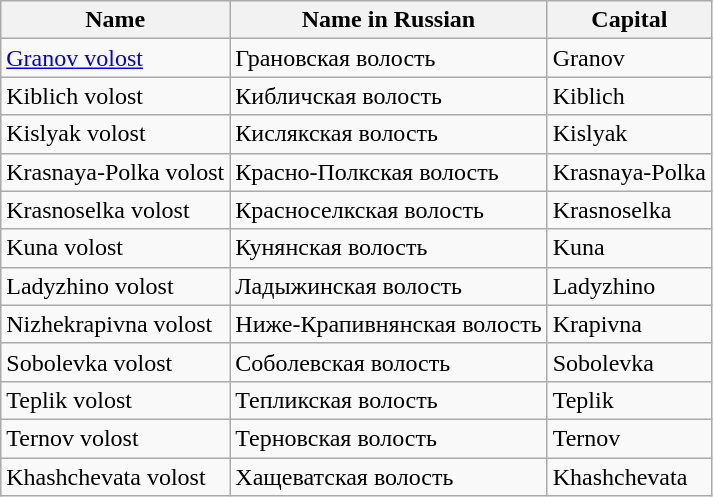<table class="wikitable sortable">
<tr>
<th>Name</th>
<th>Name in Russian</th>
<th>Capital</th>
</tr>
<tr>
<td><a href='#'>Granov volost</a></td>
<td>Грановская волость</td>
<td>Granov</td>
</tr>
<tr>
<td>Kiblich volost</td>
<td>Кибличская волость</td>
<td>Kiblich</td>
</tr>
<tr>
<td>Kislyak volost</td>
<td>Кислякская волость</td>
<td>Kislyak</td>
</tr>
<tr>
<td>Krasnaya-Polka volost</td>
<td>Красно-Полкская волость</td>
<td>Krasnaya-Polka</td>
</tr>
<tr>
<td>Krasnoselka volost</td>
<td>Красноселкская волость</td>
<td>Krasnoselka</td>
</tr>
<tr>
<td>Kuna volost</td>
<td>Кунянская волость</td>
<td>Kuna</td>
</tr>
<tr>
<td>Ladyzhino volost</td>
<td>Ладыжинская волость</td>
<td>Ladyzhino</td>
</tr>
<tr>
<td>Nizhekrapivna volost</td>
<td>Ниже-Крапивнянская волость</td>
<td>Krapivna</td>
</tr>
<tr>
<td>Sobolevka volost</td>
<td>Соболевская волость</td>
<td>Sobolevka</td>
</tr>
<tr>
<td>Teplik volost</td>
<td>Тепликская волость</td>
<td>Teplik</td>
</tr>
<tr>
<td>Ternov volost</td>
<td>Терновская волость</td>
<td>Ternov</td>
</tr>
<tr>
<td>Khashchevata volost</td>
<td>Хащеватская волость</td>
<td>Khashchevata</td>
</tr>
</table>
